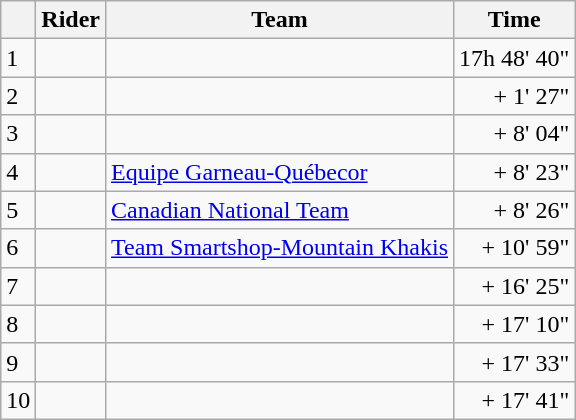<table class="wikitable">
<tr>
<th></th>
<th>Rider</th>
<th>Team</th>
<th>Time</th>
</tr>
<tr>
<td>1</td>
<td>  </td>
<td></td>
<td style="text-align:right;">17h 48' 40"</td>
</tr>
<tr>
<td>2</td>
<td> </td>
<td></td>
<td style="text-align:right;">+ 1' 27"</td>
</tr>
<tr>
<td>3</td>
<td> </td>
<td></td>
<td style="text-align:right;">+ 8' 04"</td>
</tr>
<tr>
<td>4</td>
<td></td>
<td><a href='#'>Equipe Garneau-Québecor</a></td>
<td style="text-align:right;">+ 8' 23"</td>
</tr>
<tr>
<td>5</td>
<td></td>
<td><a href='#'>Canadian National Team</a></td>
<td style="text-align:right;">+ 8' 26"</td>
</tr>
<tr>
<td>6</td>
<td></td>
<td><a href='#'>Team Smartshop-Mountain Khakis</a></td>
<td style="text-align:right;">+ 10' 59"</td>
</tr>
<tr>
<td>7</td>
<td> </td>
<td></td>
<td style="text-align:right;">+ 16' 25"</td>
</tr>
<tr>
<td>8</td>
<td></td>
<td></td>
<td style="text-align:right;">+ 17' 10"</td>
</tr>
<tr>
<td>9</td>
<td> </td>
<td></td>
<td style="text-align:right;">+ 17' 33"</td>
</tr>
<tr>
<td>10</td>
<td></td>
<td></td>
<td style="text-align:right;">+ 17' 41"</td>
</tr>
</table>
